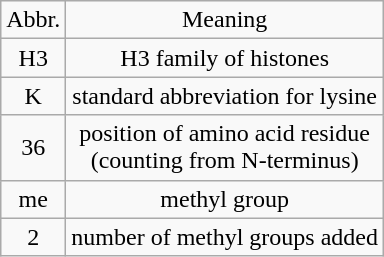<table class="wikitable" style="text-align:center">
<tr>
<td>Abbr.</td>
<td>Meaning</td>
</tr>
<tr>
<td>H3</td>
<td>H3 family of histones</td>
</tr>
<tr>
<td>K</td>
<td>standard abbreviation for lysine</td>
</tr>
<tr>
<td>36</td>
<td>position of amino acid residue<br>(counting from N-terminus)</td>
</tr>
<tr>
<td>me</td>
<td>methyl group</td>
</tr>
<tr>
<td>2</td>
<td>number of methyl groups added</td>
</tr>
</table>
